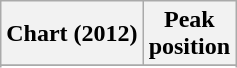<table class="wikitable sortable plainrowheaders">
<tr>
<th scope="col">Chart (2012)</th>
<th scope="col">Peak<br>position</th>
</tr>
<tr>
</tr>
<tr>
</tr>
<tr>
</tr>
<tr>
</tr>
<tr>
</tr>
<tr>
</tr>
<tr>
</tr>
<tr>
</tr>
<tr>
</tr>
<tr>
</tr>
<tr>
</tr>
</table>
